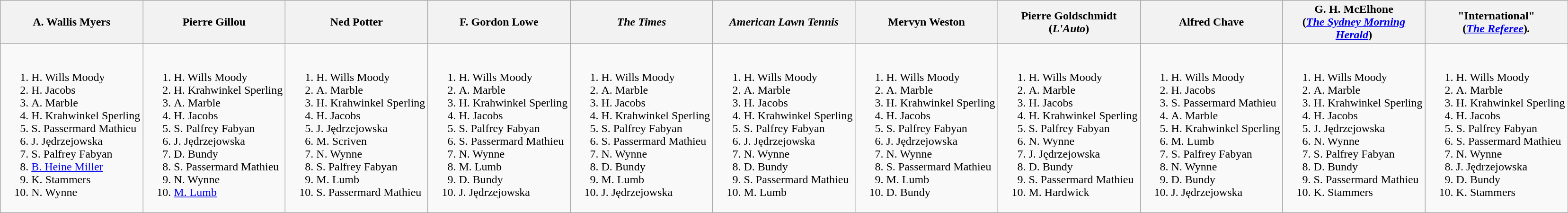<table class="wikitable">
<tr>
<th>A. Wallis Myers</th>
<th>Pierre Gillou</th>
<th>Ned Potter</th>
<th>F. Gordon Lowe<em></em></th>
<th><em>The Times</em></th>
<th><em>American Lawn Tennis</em></th>
<th>Mervyn Weston</th>
<th>Pierre Goldschmidt<br>(<em>L'Auto</em>)</th>
<th>Alfred Chave</th>
<th>G. H. McElhone<em></em><br>(<em><a href='#'>The Sydney Morning Herald</a></em>)</th>
<th>"International"<br>(<em><a href='#'>The Referee</a></em>)<em>.</em></th>
</tr>
<tr style="vertical-align: top;">
<td style="white-space: nowrap;"><br><ol><li> H. Wills Moody</li><li> H. Jacobs</li><li> A. Marble</li><li> H. Krahwinkel Sperling</li><li> S. Passermard Mathieu</li><li> J. Jędrzejowska</li><li> S. Palfrey Fabyan</li><li> <a href='#'>B. Heine Miller</a></li><li> K. Stammers</li><li> N. Wynne</li></ol></td>
<td style="white-space: nowrap;"><br><ol><li> H. Wills Moody</li><li> H. Krahwinkel Sperling</li><li> A. Marble</li><li> H. Jacobs</li><li> S. Palfrey Fabyan</li><li> J. Jędrzejowska</li><li> D. Bundy</li><li> S. Passermard Mathieu</li><li> N. Wynne</li><li> <a href='#'>M. Lumb</a></li></ol></td>
<td style="white-space: nowrap;"><br><ol><li> H. Wills Moody</li><li> A. Marble</li><li> H. Krahwinkel Sperling</li><li> H. Jacobs</li><li> J. Jędrzejowska</li><li> M. Scriven</li><li> N. Wynne</li><li> S. Palfrey Fabyan</li><li> M. Lumb</li><li> S. Passermard Mathieu</li></ol></td>
<td style="white-space: nowrap;"><br><ol><li> H. Wills Moody</li><li> A. Marble</li><li> H. Krahwinkel Sperling</li><li> H. Jacobs</li><li> S. Palfrey Fabyan</li><li> S. Passermard Mathieu</li><li> N. Wynne</li><li> M. Lumb</li><li> D. Bundy</li><li> J. Jędrzejowska</li></ol></td>
<td style="white-space: nowrap;"><br><ol><li> H. Wills Moody</li><li> A. Marble</li><li> H. Jacobs</li><li> H. Krahwinkel Sperling</li><li> S. Palfrey Fabyan</li><li> S. Passermard Mathieu</li><li> N. Wynne</li><li> D. Bundy</li><li> M. Lumb</li><li> J. Jędrzejowska</li></ol></td>
<td style="white-space: nowrap;"><br><ol><li> H. Wills Moody</li><li> A. Marble</li><li> H. Jacobs</li><li> H. Krahwinkel Sperling</li><li> S. Palfrey Fabyan</li><li> J. Jędrzejowska</li><li> N. Wynne</li><li> D. Bundy</li><li> S. Passermard Mathieu</li><li> M. Lumb</li></ol></td>
<td style="white-space: nowrap;"><br><ol><li> H. Wills Moody</li><li> A. Marble</li><li> H. Krahwinkel Sperling</li><li> H. Jacobs</li><li> S. Palfrey Fabyan</li><li> J. Jędrzejowska</li><li> N. Wynne</li><li> S. Passermard Mathieu</li><li> M. Lumb</li><li> D. Bundy</li></ol></td>
<td style="white-space: nowrap;"><br><ol><li> H. Wills Moody</li><li> A. Marble</li><li> H. Jacobs</li><li> H. Krahwinkel Sperling</li><li> S. Palfrey Fabyan</li><li> N. Wynne</li><li> J. Jędrzejowska</li><li> D. Bundy</li><li> S. Passermard Mathieu</li><li> M. Hardwick</li></ol></td>
<td style="white-space: nowrap;"><br><ol><li> H. Wills Moody</li><li> H. Jacobs</li><li> S. Passermard Mathieu</li><li> A. Marble</li><li> H. Krahwinkel Sperling</li><li> M. Lumb</li><li> S. Palfrey Fabyan</li><li> N. Wynne</li><li> D. Bundy</li><li> J. Jędrzejowska</li></ol></td>
<td style="white-space: nowrap;"><br><ol><li> H. Wills Moody</li><li> A. Marble</li><li> H. Krahwinkel Sperling</li><li> H. Jacobs</li><li> J. Jędrzejowska</li><li> N. Wynne</li><li> S. Palfrey Fabyan</li><li> D. Bundy</li><li> S. Passermard Mathieu</li><li> K. Stammers</li></ol></td>
<td style="white-space: nowrap;"><br><ol><li> H. Wills Moody</li><li> A. Marble</li><li> H. Krahwinkel Sperling</li><li> H. Jacobs</li><li> S. Palfrey Fabyan</li><li> S. Passermard Mathieu</li><li> N. Wynne</li><li> J. Jędrzejowska</li><li> D. Bundy</li><li> K. Stammers</li></ol></td>
</tr>
</table>
